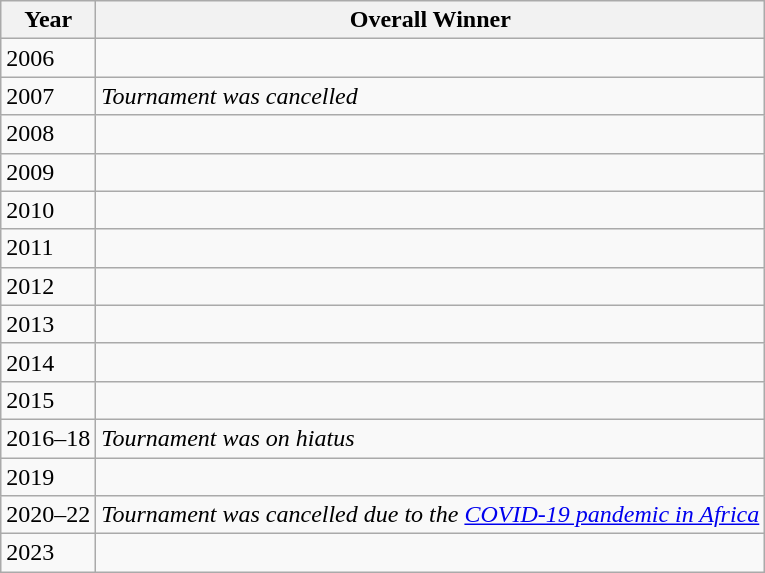<table class=wikitable text-align:center>
<tr>
<th>Year</th>
<th>Overall Winner</th>
</tr>
<tr>
<td>2006</td>
<td></td>
</tr>
<tr>
<td>2007</td>
<td><em>Tournament was cancelled</em></td>
</tr>
<tr>
<td>2008</td>
<td></td>
</tr>
<tr>
<td>2009</td>
<td></td>
</tr>
<tr>
<td>2010</td>
<td></td>
</tr>
<tr>
<td>2011</td>
<td></td>
</tr>
<tr>
<td>2012</td>
<td></td>
</tr>
<tr>
<td>2013</td>
<td></td>
</tr>
<tr>
<td>2014</td>
<td></td>
</tr>
<tr>
<td>2015</td>
<td></td>
</tr>
<tr>
<td>2016–18</td>
<td><em>Tournament was on hiatus</em></td>
</tr>
<tr>
<td>2019</td>
<td></td>
</tr>
<tr>
<td>2020–22</td>
<td><em>Tournament was cancelled due to the <a href='#'>COVID-19 pandemic in Africa</a></em></td>
</tr>
<tr>
<td>2023</td>
<td></td>
</tr>
</table>
